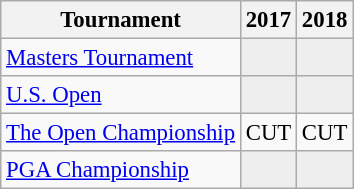<table class="wikitable" style="font-size:95%;text-align:center;">
<tr>
<th>Tournament</th>
<th>2017</th>
<th>2018</th>
</tr>
<tr>
<td align=left><a href='#'>Masters Tournament</a></td>
<td style="background:#eeeeee;"></td>
<td style="background:#eeeeee;"></td>
</tr>
<tr>
<td align=left><a href='#'>U.S. Open</a></td>
<td style="background:#eeeeee;"></td>
<td style="background:#eeeeee;"></td>
</tr>
<tr>
<td align=left><a href='#'>The Open Championship</a></td>
<td>CUT</td>
<td>CUT</td>
</tr>
<tr>
<td align=left><a href='#'>PGA Championship</a></td>
<td style="background:#eeeeee;"></td>
<td style="background:#eeeeee;"></td>
</tr>
</table>
